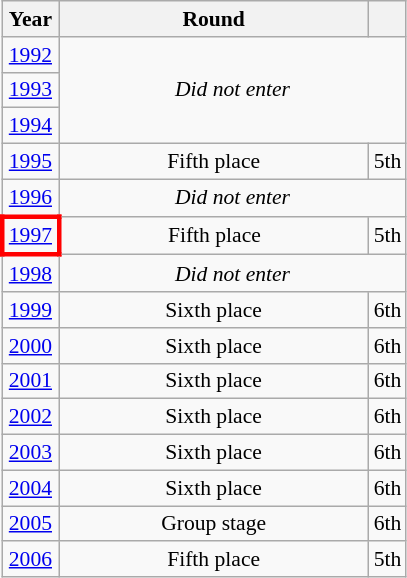<table class="wikitable" style="text-align: center; font-size:90%">
<tr>
<th>Year</th>
<th style="width:200px">Round</th>
<th></th>
</tr>
<tr>
<td><a href='#'>1992</a></td>
<td colspan="2" rowspan="3"><em>Did not enter</em></td>
</tr>
<tr>
<td><a href='#'>1993</a></td>
</tr>
<tr>
<td><a href='#'>1994</a></td>
</tr>
<tr>
<td><a href='#'>1995</a></td>
<td>Fifth place</td>
<td>5th</td>
</tr>
<tr>
<td><a href='#'>1996</a></td>
<td colspan="2"><em>Did not enter</em></td>
</tr>
<tr>
<td style="border: 3px solid red"><a href='#'>1997</a></td>
<td>Fifth place</td>
<td>5th</td>
</tr>
<tr>
<td><a href='#'>1998</a></td>
<td colspan="2"><em>Did not enter</em></td>
</tr>
<tr>
<td><a href='#'>1999</a></td>
<td>Sixth place</td>
<td>6th</td>
</tr>
<tr>
<td><a href='#'>2000</a></td>
<td>Sixth place</td>
<td>6th</td>
</tr>
<tr>
<td><a href='#'>2001</a></td>
<td>Sixth place</td>
<td>6th</td>
</tr>
<tr>
<td><a href='#'>2002</a></td>
<td>Sixth place</td>
<td>6th</td>
</tr>
<tr>
<td><a href='#'>2003</a></td>
<td>Sixth place</td>
<td>6th</td>
</tr>
<tr>
<td><a href='#'>2004</a></td>
<td>Sixth place</td>
<td>6th</td>
</tr>
<tr>
<td><a href='#'>2005</a></td>
<td>Group stage</td>
<td>6th</td>
</tr>
<tr>
<td><a href='#'>2006</a></td>
<td>Fifth place</td>
<td>5th</td>
</tr>
</table>
